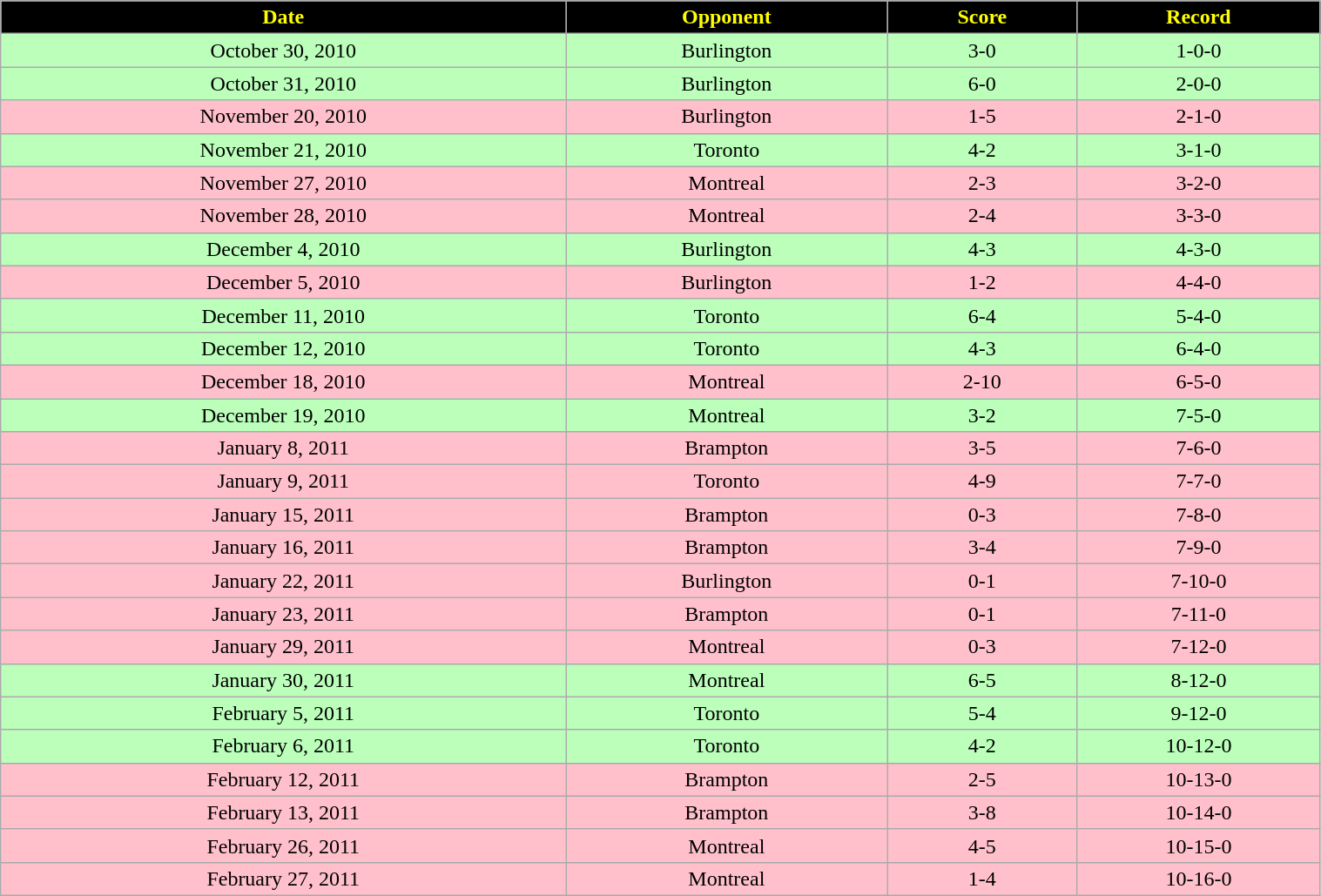<table class="wikitable" width="80%">
<tr align="center"  style="background:black;color:yellow;">
<td><strong>Date</strong></td>
<td><strong>Opponent</strong></td>
<td><strong>Score</strong></td>
<td><strong>Record</strong></td>
</tr>
<tr align="center" bgcolor="bbffbb">
<td>October 30, 2010</td>
<td>Burlington</td>
<td>3-0</td>
<td>1-0-0</td>
</tr>
<tr align="center" bgcolor="bbffbb">
<td>October 31, 2010</td>
<td>Burlington</td>
<td>6-0</td>
<td>2-0-0</td>
</tr>
<tr align="center" bgcolor="pink">
<td>November 20, 2010</td>
<td>Burlington</td>
<td>1-5</td>
<td>2-1-0</td>
</tr>
<tr align="center" bgcolor="bbffbb">
<td>November 21, 2010</td>
<td>Toronto</td>
<td>4-2</td>
<td>3-1-0</td>
</tr>
<tr align="center" bgcolor="pink">
<td>November 27, 2010</td>
<td>Montreal</td>
<td>2-3</td>
<td>3-2-0</td>
</tr>
<tr align="center" bgcolor="pink">
<td>November 28, 2010</td>
<td>Montreal</td>
<td>2-4</td>
<td>3-3-0</td>
</tr>
<tr align="center" bgcolor="bbffbb">
<td>December 4, 2010</td>
<td>Burlington</td>
<td>4-3</td>
<td>4-3-0</td>
</tr>
<tr align="center" bgcolor="pink">
<td>December 5, 2010</td>
<td>Burlington</td>
<td>1-2</td>
<td>4-4-0</td>
</tr>
<tr align="center" bgcolor="bbffbb">
<td>December 11, 2010</td>
<td>Toronto</td>
<td>6-4</td>
<td>5-4-0</td>
</tr>
<tr align="center" bgcolor="bbffbb">
<td>December 12, 2010</td>
<td>Toronto</td>
<td>4-3</td>
<td>6-4-0</td>
</tr>
<tr align="center" bgcolor="pink">
<td>December 18, 2010</td>
<td>Montreal</td>
<td>2-10</td>
<td>6-5-0</td>
</tr>
<tr align="center" bgcolor="bbffbb">
<td>December 19, 2010</td>
<td>Montreal</td>
<td>3-2</td>
<td>7-5-0</td>
</tr>
<tr align="center" bgcolor="pink">
<td>January 8, 2011</td>
<td>Brampton</td>
<td>3-5</td>
<td>7-6-0</td>
</tr>
<tr align="center" bgcolor="pink">
<td>January 9, 2011</td>
<td>Toronto</td>
<td>4-9</td>
<td>7-7-0</td>
</tr>
<tr align="center" bgcolor="pink">
<td>January 15, 2011</td>
<td>Brampton</td>
<td>0-3</td>
<td>7-8-0</td>
</tr>
<tr align="center" bgcolor="pink">
<td>January 16, 2011</td>
<td>Brampton</td>
<td>3-4</td>
<td>7-9-0</td>
</tr>
<tr align="center" bgcolor="pink">
<td>January 22, 2011</td>
<td>Burlington</td>
<td>0-1</td>
<td>7-10-0</td>
</tr>
<tr align="center" bgcolor="pink">
<td>January 23, 2011</td>
<td>Brampton</td>
<td>0-1</td>
<td>7-11-0</td>
</tr>
<tr align="center" bgcolor="pink">
<td>January 29, 2011</td>
<td>Montreal</td>
<td>0-3</td>
<td>7-12-0</td>
</tr>
<tr align="center" bgcolor="bbffbb">
<td>January 30, 2011</td>
<td>Montreal</td>
<td>6-5</td>
<td>8-12-0</td>
</tr>
<tr align="center" bgcolor="bbffbb">
<td>February 5, 2011</td>
<td>Toronto</td>
<td>5-4</td>
<td>9-12-0</td>
</tr>
<tr align="center" bgcolor="bbffbb">
<td>February 6, 2011</td>
<td>Toronto</td>
<td>4-2</td>
<td>10-12-0</td>
</tr>
<tr align="center" bgcolor="pink">
<td>February 12, 2011</td>
<td>Brampton</td>
<td>2-5</td>
<td>10-13-0</td>
</tr>
<tr align="center" bgcolor="pink">
<td>February 13, 2011</td>
<td>Brampton</td>
<td>3-8</td>
<td>10-14-0</td>
</tr>
<tr align="center" bgcolor="pink">
<td>February 26, 2011</td>
<td>Montreal</td>
<td>4-5</td>
<td>10-15-0</td>
</tr>
<tr align="center" bgcolor="pink">
<td>February 27, 2011</td>
<td>Montreal</td>
<td>1-4</td>
<td>10-16-0</td>
</tr>
</table>
